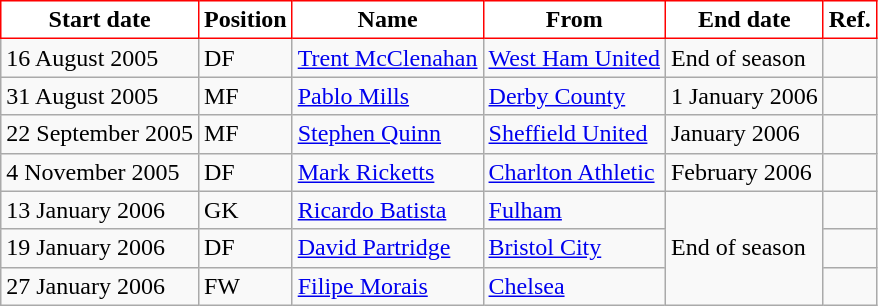<table class="wikitable">
<tr>
<th style="background:#FFFFFF; color:black; border:1px solid red;">Start date</th>
<th style="background:#FFFFFF; color:black; border:1px solid red;">Position</th>
<th style="background:#FFFFFF; color:black; border:1px solid red;">Name</th>
<th style="background:#FFFFFF; color:black; border:1px solid red;">From</th>
<th style="background:#FFFFFF; color:black; border:1px solid red;">End date</th>
<th style="background:#FFFFFF; color:black; border:1px solid red;">Ref.</th>
</tr>
<tr>
<td>16 August 2005</td>
<td>DF</td>
<td> <a href='#'>Trent McClenahan</a></td>
<td><a href='#'>West Ham United</a></td>
<td>End of season</td>
<td></td>
</tr>
<tr>
<td>31 August 2005</td>
<td>MF</td>
<td> <a href='#'>Pablo Mills</a></td>
<td><a href='#'>Derby County</a></td>
<td>1 January 2006</td>
<td></td>
</tr>
<tr>
<td>22 September 2005</td>
<td>MF</td>
<td> <a href='#'>Stephen Quinn</a></td>
<td><a href='#'>Sheffield United</a></td>
<td>January 2006</td>
<td></td>
</tr>
<tr>
<td>4 November 2005</td>
<td>DF</td>
<td> <a href='#'>Mark Ricketts</a></td>
<td><a href='#'>Charlton Athletic</a></td>
<td>February 2006</td>
<td></td>
</tr>
<tr>
<td>13 January 2006</td>
<td>GK</td>
<td> <a href='#'>Ricardo Batista</a></td>
<td><a href='#'>Fulham</a></td>
<td rowspan="3">End of season</td>
<td></td>
</tr>
<tr>
<td>19 January 2006</td>
<td>DF</td>
<td> <a href='#'>David Partridge</a></td>
<td><a href='#'>Bristol City</a></td>
<td></td>
</tr>
<tr>
<td>27 January 2006</td>
<td>FW</td>
<td> <a href='#'>Filipe Morais</a></td>
<td><a href='#'>Chelsea</a></td>
<td></td>
</tr>
</table>
